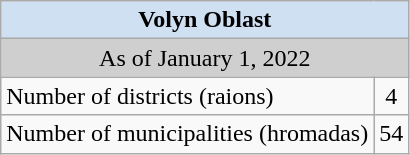<table class="wikitable">
<tr>
<td colspan="2" style="background:#CEE0F2; color:black; text-align:center;"><strong>Volyn Oblast</strong></td>
</tr>
<tr>
<td colspan="2" style="background:#CFCFCF; color:black; text-align:center;">As of January 1, 2022</td>
</tr>
<tr>
<td>Number of districts (raions)</td>
<td align="center">4</td>
</tr>
<tr>
<td>Number of municipalities (hromadas)</td>
<td align="center">54</td>
</tr>
</table>
